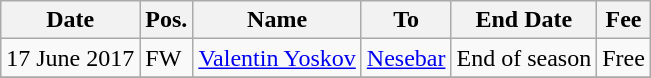<table class="wikitable">
<tr>
<th>Date</th>
<th>Pos.</th>
<th>Name</th>
<th>To</th>
<th>End Date</th>
<th>Fee</th>
</tr>
<tr>
<td>17 June 2017</td>
<td>FW</td>
<td> <a href='#'>Valentin Yoskov</a></td>
<td><a href='#'>Nesebar</a></td>
<td>End of season</td>
<td>Free</td>
</tr>
<tr>
</tr>
</table>
